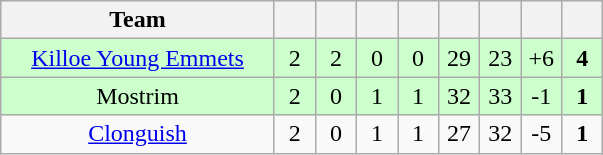<table class="wikitable" style="text-align:center">
<tr>
<th style="width:175px;">Team</th>
<th width="20"></th>
<th width="20"></th>
<th width="20"></th>
<th width="20"></th>
<th width="20"></th>
<th width="20"></th>
<th width="20"></th>
<th width="20"></th>
</tr>
<tr style="background:#cfc;">
<td><a href='#'>Killoe Young Emmets</a></td>
<td>2</td>
<td>2</td>
<td>0</td>
<td>0</td>
<td>29</td>
<td>23</td>
<td>+6</td>
<td><strong>4</strong></td>
</tr>
<tr style="background:#cfc;">
<td>Mostrim</td>
<td>2</td>
<td>0</td>
<td>1</td>
<td>1</td>
<td>32</td>
<td>33</td>
<td>-1</td>
<td><strong>1</strong></td>
</tr>
<tr>
<td><a href='#'>Clonguish</a></td>
<td>2</td>
<td>0</td>
<td>1</td>
<td>1</td>
<td>27</td>
<td>32</td>
<td>-5</td>
<td><strong>1</strong></td>
</tr>
</table>
